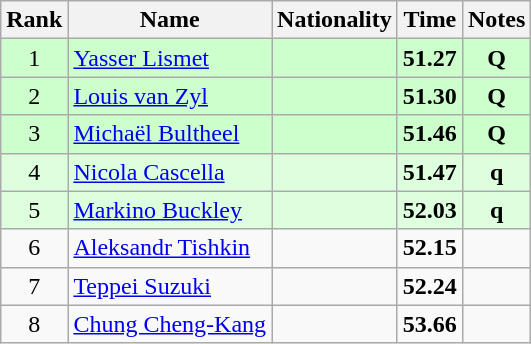<table class="wikitable sortable" style="text-align:center">
<tr>
<th>Rank</th>
<th>Name</th>
<th>Nationality</th>
<th>Time</th>
<th>Notes</th>
</tr>
<tr bgcolor=ccffcc>
<td>1</td>
<td align=left><a href='#'>Yasser Lismet</a></td>
<td align=left></td>
<td><strong>51.27</strong></td>
<td><strong>Q</strong></td>
</tr>
<tr bgcolor=ccffcc>
<td>2</td>
<td align=left><a href='#'>Louis van Zyl</a></td>
<td align=left></td>
<td><strong>51.30</strong></td>
<td><strong>Q</strong></td>
</tr>
<tr bgcolor=ccffcc>
<td>3</td>
<td align=left><a href='#'>Michaël Bultheel</a></td>
<td align=left></td>
<td><strong>51.46</strong></td>
<td><strong>Q</strong></td>
</tr>
<tr bgcolor=ddffdd>
<td>4</td>
<td align=left><a href='#'>Nicola Cascella</a></td>
<td align=left></td>
<td><strong>51.47</strong></td>
<td><strong>q</strong></td>
</tr>
<tr bgcolor=ddffdd>
<td>5</td>
<td align=left><a href='#'>Markino Buckley</a></td>
<td align=left></td>
<td><strong>52.03</strong></td>
<td><strong>q</strong></td>
</tr>
<tr>
<td>6</td>
<td align=left><a href='#'>Aleksandr Tishkin</a></td>
<td align=left></td>
<td><strong>52.15</strong></td>
<td></td>
</tr>
<tr>
<td>7</td>
<td align=left><a href='#'>Teppei Suzuki</a></td>
<td align=left></td>
<td><strong>52.24</strong></td>
<td></td>
</tr>
<tr>
<td>8</td>
<td align=left><a href='#'>Chung Cheng-Kang</a></td>
<td align=left></td>
<td><strong>53.66</strong></td>
<td></td>
</tr>
</table>
